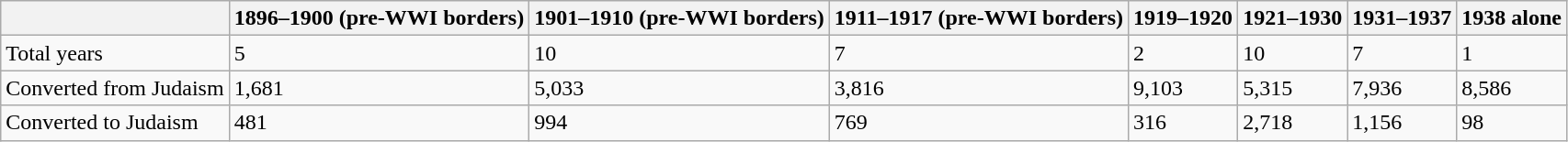<table class="wikitable">
<tr>
<th></th>
<th>1896–1900 (pre-WWI borders)</th>
<th>1901–1910 (pre-WWI borders)</th>
<th>1911–1917 (pre-WWI borders)</th>
<th>1919–1920</th>
<th>1921–1930</th>
<th>1931–1937</th>
<th>1938 alone</th>
</tr>
<tr>
<td>Total years</td>
<td>5</td>
<td>10</td>
<td>7</td>
<td>2</td>
<td>10</td>
<td>7</td>
<td>1</td>
</tr>
<tr>
<td>Converted from Judaism</td>
<td>1,681</td>
<td>5,033</td>
<td>3,816</td>
<td>9,103</td>
<td>5,315</td>
<td>7,936</td>
<td>8,586</td>
</tr>
<tr>
<td>Converted to Judaism</td>
<td>481</td>
<td>994</td>
<td>769</td>
<td>316</td>
<td>2,718</td>
<td>1,156</td>
<td>98</td>
</tr>
</table>
